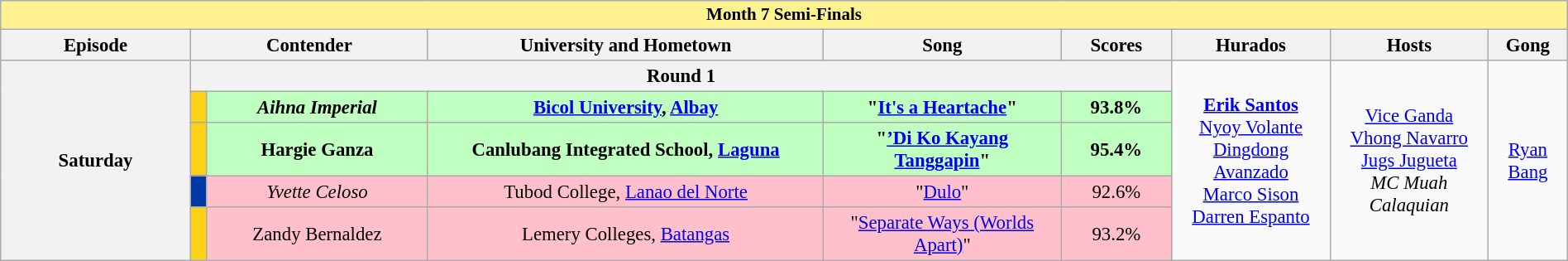<table class="wikitable mw-collapsible mw-collapsed" style="width:100%; text-align:center; font-size:95%;">
<tr>
<th colspan="9" style="background-color:#fff291;font-size:14px">Month 7 Semi-Finals</th>
</tr>
<tr>
<th width="12%">Episode</th>
<th colspan="2" width="15%">Contender</th>
<th width="25%">University and Hometown</th>
<th width="15%">Song</th>
<th width="7%">Scores</th>
<th width="10%">Hurados</th>
<th width="10%">Hosts</th>
<th width="05%">Gong</th>
</tr>
<tr>
<th rowspan="10">Saturday<br></th>
<th colspan="5">Round 1</th>
<td rowspan="5"><strong><a href='#'>Erik Santos</a></strong><br><a href='#'>Nyoy Volante</a><br><a href='#'>Dingdong Avanzado</a><br><a href='#'>Marco Sison</a><br><a href='#'>Darren Espanto</a></td>
<td rowspan="5"><a href='#'>Vice Ganda</a><br><a href='#'>Vhong Navarro</a><br><a href='#'>Jugs Jugueta</a><br><em>MC Muah Calaquian</em></td>
<td rowspan="5"><a href='#'>Ryan Bang</a></td>
</tr>
<tr style="background:#BFFFC0;">
<th width="01%" style="background:#FCD116"></th>
<td><strong><em>Aihna Imperial</em></strong></td>
<td><strong><a href='#'>Bicol University</a>, <a href='#'>Albay</a></strong></td>
<td><strong>"<a href='#'>It's a Heartache</a>"</strong></td>
<td><strong>93.8%</strong></td>
</tr>
<tr style="background:#BFFFC0;">
<th width="01%" style="background:#FCD116"></th>
<td><strong>Hargie Ganza</strong></td>
<td><strong>Canlubang Integrated School, <a href='#'>Laguna</a></strong></td>
<td><strong>"<a href='#'>’Di Ko Kayang Tanggapin</a>"</strong></td>
<td><strong>95.4%</strong></td>
</tr>
<tr style="background:pink;">
<th width="01%" style="background:#0038A8"></th>
<td><em>Yvette Celoso</em></td>
<td>Tubod College, <a href='#'>Lanao del Norte</a></td>
<td>"<a href='#'>Dulo</a>"</td>
<td>92.6%</td>
</tr>
<tr style="background:pink;">
<th width="01%" style="background:#FCD116"></th>
<td>Zandy Bernaldez</td>
<td>Lemery Colleges, <a href='#'>Batangas</a></td>
<td>"<a href='#'>Separate Ways (Worlds Apart)</a>"</td>
<td>93.2%</td>
</tr>
</table>
